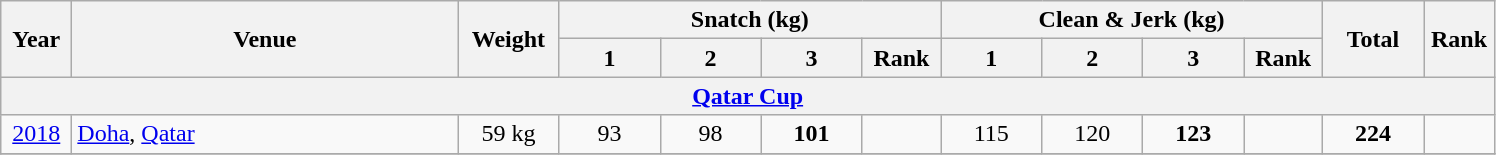<table class="wikitable" style="text-align:center;">
<tr>
<th rowspan=2 width=40>Year</th>
<th rowspan=2 width=250>Venue</th>
<th rowspan=2 width=60>Weight</th>
<th colspan=4>Snatch (kg)</th>
<th colspan=4>Clean & Jerk (kg)</th>
<th rowspan=2 width=60>Total</th>
<th rowspan=2 width=40>Rank</th>
</tr>
<tr>
<th width=60>1</th>
<th width=60>2</th>
<th width=60>3</th>
<th width=45>Rank</th>
<th width=60>1</th>
<th width=60>2</th>
<th width=60>3</th>
<th width=45>Rank</th>
</tr>
<tr>
<th colspan=13><a href='#'>Qatar Cup</a></th>
</tr>
<tr>
<td><a href='#'>2018</a></td>
<td align=left> <a href='#'>Doha</a>, <a href='#'>Qatar</a></td>
<td>59 kg</td>
<td>93</td>
<td>98</td>
<td><strong>101</strong></td>
<td></td>
<td>115</td>
<td>120</td>
<td><strong>123</strong></td>
<td></td>
<td><strong>224</strong></td>
<td></td>
</tr>
<tr>
</tr>
</table>
